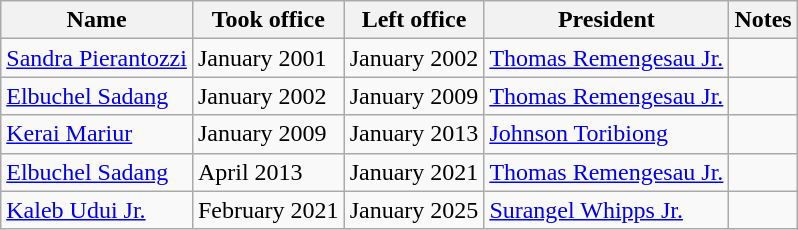<table class="wikitable">
<tr>
<th>Name</th>
<th>Took office</th>
<th>Left office</th>
<th>President</th>
<th>Notes</th>
</tr>
<tr>
<td><a href='#'>Sandra Pierantozzi</a></td>
<td>January 2001</td>
<td>January 2002</td>
<td><a href='#'>Thomas Remengesau Jr.</a></td>
<td></td>
</tr>
<tr>
<td><a href='#'>Elbuchel Sadang</a></td>
<td>January 2002</td>
<td>January 2009</td>
<td><a href='#'>Thomas Remengesau Jr.</a></td>
<td></td>
</tr>
<tr>
<td><a href='#'>Kerai Mariur</a></td>
<td>January 2009</td>
<td>January 2013</td>
<td><a href='#'>Johnson Toribiong</a></td>
<td></td>
</tr>
<tr>
<td><a href='#'>Elbuchel Sadang</a></td>
<td>April 2013</td>
<td>January 2021</td>
<td><a href='#'>Thomas Remengesau Jr.</a></td>
<td></td>
</tr>
<tr>
<td><a href='#'>Kaleb Udui Jr.</a></td>
<td>February 2021</td>
<td>January 2025</td>
<td><a href='#'>Surangel Whipps Jr.</a></td>
<td></td>
</tr>
</table>
